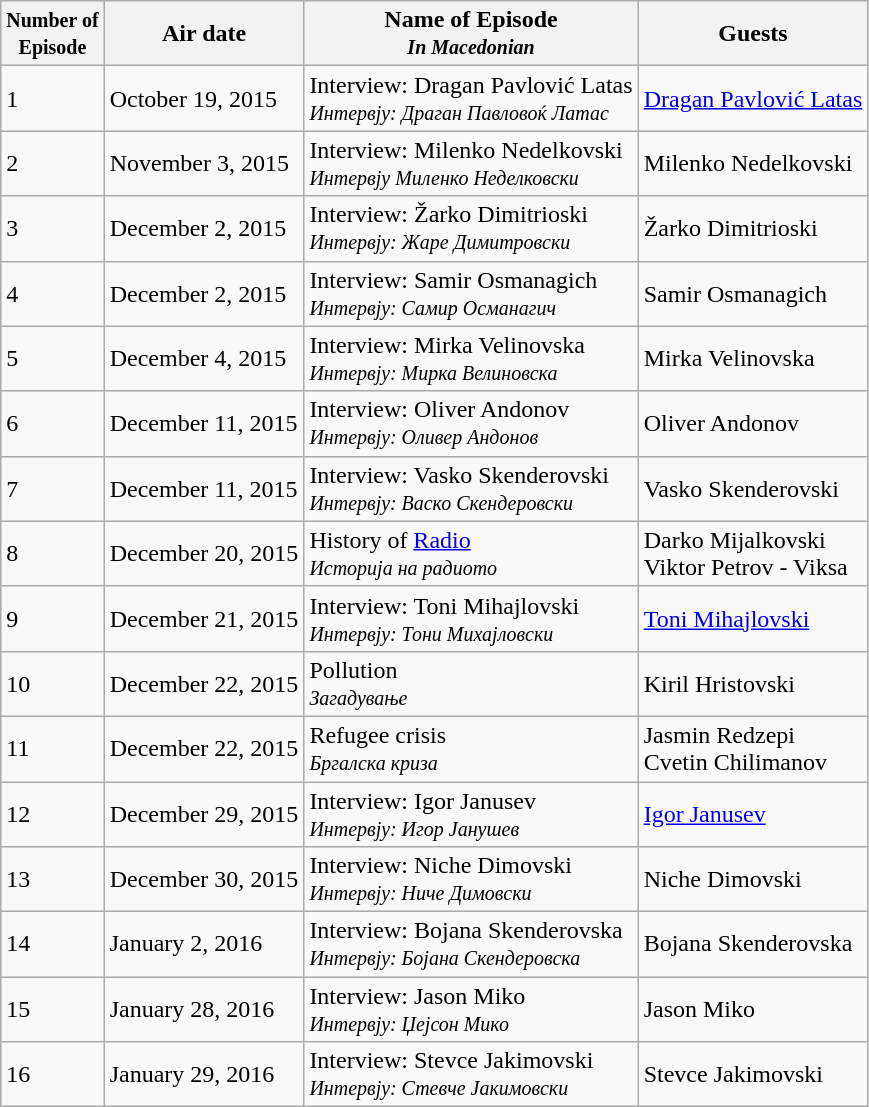<table class="wikitable">
<tr>
<th><small>Number of <br> Episode</small></th>
<th>Air date</th>
<th>Name of Episode <br> <small><em>In Macedonian</em></small></th>
<th>Guests</th>
</tr>
<tr>
<td>1</td>
<td>October 19, 2015</td>
<td>Interview: Dragan Pavlović Latas <br> <small><em>Интервју: Драган Павловоќ Латас</em></small></td>
<td><a href='#'>Dragan Pavlović Latas</a> </td>
</tr>
<tr>
<td>2</td>
<td>November 3, 2015</td>
<td>Interview: Milenko Nedelkovski <br> <small><em>Интервју Миленко Неделковски</em></small></td>
<td>Milenko Nedelkovski </td>
</tr>
<tr>
<td>3</td>
<td>December 2, 2015</td>
<td>Interview: Žarko Dimitrioski <br> <small><em>Интервју: Жаре Димитровски</em></small></td>
<td>Žarko Dimitrioski </td>
</tr>
<tr>
<td>4</td>
<td>December 2, 2015</td>
<td>Interview: Samir Osmanagich <br> <small><em>Интервју: Самир Османагич</em></small></td>
<td>Samir Osmanagich </td>
</tr>
<tr>
<td>5</td>
<td>December 4, 2015</td>
<td>Interview: Mirka Velinovska <br> <small><em>Интервју: Мирка Велиновска</em></small></td>
<td>Mirka Velinovska </td>
</tr>
<tr>
<td>6</td>
<td>December 11, 2015</td>
<td>Interview: Oliver Andonov <br> <small><em>Интервју: Оливер Андонов</em></small></td>
<td>Oliver Andonov </td>
</tr>
<tr>
<td>7</td>
<td>December 11, 2015</td>
<td>Interview: Vasko Skenderovski <br> <small><em>Интервју: Васко Скендеровски</em></small></td>
<td>Vasko Skenderovski </td>
</tr>
<tr>
<td>8</td>
<td>December 20, 2015</td>
<td>History of <a href='#'>Radio</a> <br> <small><em>Историја на радиото</em></small></td>
<td>Darko Mijalkovski  <br> Viktor Petrov - Viksa </td>
</tr>
<tr>
<td>9</td>
<td>December 21, 2015</td>
<td>Interview: Toni Mihajlovski <br> <small><em>Интервју: Тони Михајловски</em></small></td>
<td><a href='#'>Toni Mihajlovski</a> </td>
</tr>
<tr>
<td>10</td>
<td>December 22, 2015</td>
<td>Pollution <br> <small><em>Загадување</em></small></td>
<td>Kiril Hristovski </td>
</tr>
<tr>
<td>11</td>
<td>December 22, 2015</td>
<td>Refugee crisis <br> <small><em>Бргалска криза</em></small></td>
<td>Jasmin Redzepi  <br> Cvetin Chilimanov </td>
</tr>
<tr>
<td>12</td>
<td>December 29, 2015</td>
<td>Interview: Igor Janusev <br> <small><em>Интервју: Игор Јанушев</em></small></td>
<td><a href='#'>Igor Janusev</a> </td>
</tr>
<tr>
<td>13</td>
<td>December 30, 2015</td>
<td>Interview: Niche Dimovski <br> <small><em>Интервју: Ниче Димовски</em></small></td>
<td>Niche Dimovski </td>
</tr>
<tr>
<td>14</td>
<td>January 2, 2016</td>
<td>Interview: Bojana Skenderovska <br> <small><em>Интервју: Бојана Скендеровска</em></small></td>
<td>Bojana Skenderovska </td>
</tr>
<tr>
<td>15</td>
<td>January 28, 2016</td>
<td>Interview: Jason Miko <br> <small><em>Интервју: Џејсон Мико</em></small></td>
<td>Jason Miko </td>
</tr>
<tr>
<td>16</td>
<td>January 29, 2016</td>
<td>Interview: Stevce Jakimovski <br> <small><em>Интервју: Стевче Јакимовски</em></small></td>
<td>Stevce Jakimovski </td>
</tr>
</table>
